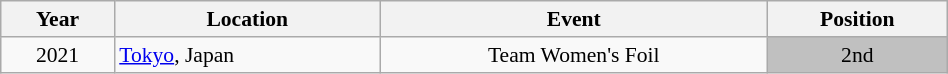<table class="wikitable" width="50%" style="font-size:90%; text-align:center;">
<tr>
<th>Year</th>
<th>Location</th>
<th>Event</th>
<th>Position</th>
</tr>
<tr>
<td>2021</td>
<td rowspan="1" align="left"> <a href='#'>Tokyo</a>, Japan</td>
<td>Team Women's Foil</td>
<td bgcolor="silver">2nd</td>
</tr>
</table>
